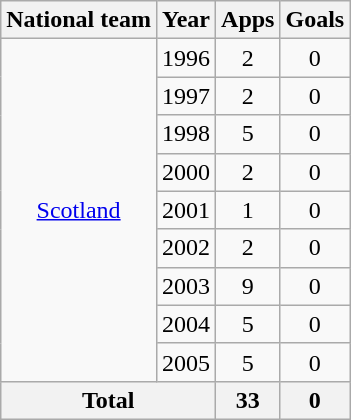<table class=wikitable style=text-align:center>
<tr>
<th>National team</th>
<th>Year</th>
<th>Apps</th>
<th>Goals</th>
</tr>
<tr>
<td rowspan=9><a href='#'>Scotland</a></td>
<td>1996</td>
<td>2</td>
<td>0</td>
</tr>
<tr>
<td>1997</td>
<td>2</td>
<td>0</td>
</tr>
<tr>
<td>1998</td>
<td>5</td>
<td>0</td>
</tr>
<tr>
<td>2000</td>
<td>2</td>
<td>0</td>
</tr>
<tr>
<td>2001</td>
<td>1</td>
<td>0</td>
</tr>
<tr>
<td>2002</td>
<td>2</td>
<td>0</td>
</tr>
<tr>
<td>2003</td>
<td>9</td>
<td>0</td>
</tr>
<tr>
<td>2004</td>
<td>5</td>
<td>0</td>
</tr>
<tr>
<td>2005</td>
<td>5</td>
<td>0</td>
</tr>
<tr>
<th colspan=2>Total</th>
<th>33</th>
<th>0</th>
</tr>
</table>
